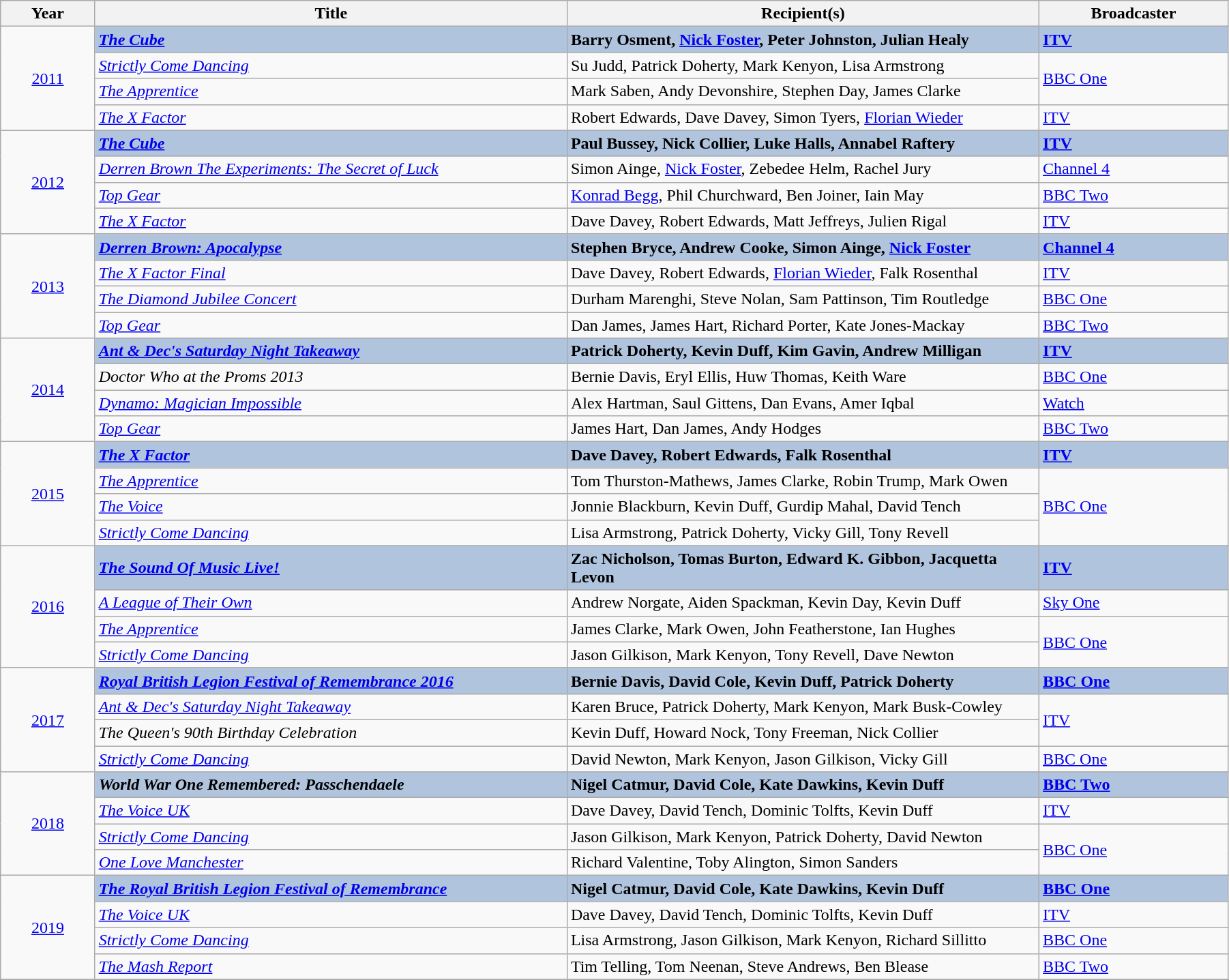<table class="wikitable" width="95%">
<tr>
<th width=5%>Year</th>
<th width=25%>Title</th>
<th width=25%><strong>Recipient(s)</strong></th>
<th width=10%><strong>Broadcaster</strong></th>
</tr>
<tr>
<td rowspan="4" style="text-align:center;"><a href='#'>2011</a></td>
<td style="background:#B0C4DE;"><strong><em><a href='#'>The Cube</a></em></strong></td>
<td style="background:#B0C4DE;"><strong>Barry Osment, <a href='#'>Nick Foster</a>, Peter Johnston, Julian Healy</strong></td>
<td style="background:#B0C4DE;"><strong><a href='#'>ITV</a></strong></td>
</tr>
<tr>
<td><em><a href='#'>Strictly Come Dancing</a></em></td>
<td>Su Judd, Patrick Doherty, Mark Kenyon, Lisa Armstrong</td>
<td rowspan="2"><a href='#'>BBC One</a></td>
</tr>
<tr>
<td><em><a href='#'>The Apprentice</a></em></td>
<td>Mark Saben, Andy Devonshire, Stephen Day, James Clarke</td>
</tr>
<tr>
<td><em><a href='#'>The X Factor</a></em></td>
<td>Robert Edwards, Dave Davey, Simon Tyers, <a href='#'>Florian Wieder</a></td>
<td><a href='#'>ITV</a></td>
</tr>
<tr>
<td rowspan="4" style="text-align:center;"><a href='#'>2012</a></td>
<td style="background:#B0C4DE;"><strong><em><a href='#'>The Cube</a></em></strong></td>
<td style="background:#B0C4DE;"><strong>Paul Bussey, Nick Collier, Luke Halls, Annabel Raftery</strong></td>
<td style="background:#B0C4DE;"><strong><a href='#'>ITV</a></strong></td>
</tr>
<tr>
<td><em><a href='#'>Derren Brown The Experiments: The Secret of Luck</a></em></td>
<td>Simon Ainge, <a href='#'>Nick Foster</a>, Zebedee Helm, Rachel Jury</td>
<td><a href='#'>Channel 4</a></td>
</tr>
<tr>
<td><em><a href='#'>Top Gear</a></em></td>
<td><a href='#'>Konrad Begg</a>, Phil Churchward, Ben Joiner, Iain May</td>
<td><a href='#'>BBC Two</a></td>
</tr>
<tr>
<td><em><a href='#'>The X Factor</a></em></td>
<td>Dave Davey, Robert Edwards, Matt Jeffreys, Julien Rigal</td>
<td><a href='#'>ITV</a></td>
</tr>
<tr>
<td rowspan="4" style="text-align:center;"><a href='#'>2013</a></td>
<td style="background:#B0C4DE;"><strong><em><a href='#'>Derren Brown: Apocalypse</a></em></strong></td>
<td style="background:#B0C4DE;"><strong>Stephen Bryce, Andrew Cooke, Simon Ainge, <a href='#'>Nick Foster</a></strong></td>
<td style="background:#B0C4DE;"><strong><a href='#'>Channel 4</a></strong></td>
</tr>
<tr>
<td><em><a href='#'>The X Factor Final</a></em></td>
<td>Dave Davey, Robert Edwards, <a href='#'>Florian Wieder</a>, Falk Rosenthal</td>
<td><a href='#'>ITV</a></td>
</tr>
<tr>
<td><em><a href='#'>The Diamond Jubilee Concert</a></em></td>
<td>Durham Marenghi, Steve Nolan, Sam Pattinson, Tim Routledge</td>
<td><a href='#'>BBC One</a></td>
</tr>
<tr>
<td><em><a href='#'>Top Gear</a></em></td>
<td>Dan James, James Hart, Richard Porter, Kate Jones-Mackay</td>
<td><a href='#'>BBC Two</a></td>
</tr>
<tr>
<td rowspan="4" style="text-align:center;"><a href='#'>2014</a></td>
<td style="background:#B0C4DE;"><strong><em><a href='#'>Ant & Dec's Saturday Night Takeaway</a></em></strong></td>
<td style="background:#B0C4DE;"><strong>Patrick Doherty, Kevin Duff, Kim Gavin, Andrew Milligan</strong></td>
<td style="background:#B0C4DE;"><strong><a href='#'>ITV</a></strong></td>
</tr>
<tr>
<td><em>Doctor Who at the Proms 2013</em></td>
<td>Bernie Davis, Eryl Ellis, Huw Thomas, Keith Ware</td>
<td><a href='#'>BBC One</a></td>
</tr>
<tr>
<td><em><a href='#'>Dynamo: Magician Impossible</a></em></td>
<td>Alex Hartman, Saul Gittens, Dan Evans, Amer Iqbal</td>
<td><a href='#'>Watch</a></td>
</tr>
<tr>
<td><em><a href='#'>Top Gear</a></em></td>
<td>James Hart, Dan James, Andy Hodges</td>
<td><a href='#'>BBC Two</a></td>
</tr>
<tr>
<td rowspan="4" style="text-align:center;"><a href='#'>2015</a></td>
<td style="background:#B0C4DE;"><strong><em><a href='#'>The X Factor</a></em></strong></td>
<td style="background:#B0C4DE;"><strong>Dave Davey, Robert Edwards, Falk Rosenthal</strong></td>
<td style="background:#B0C4DE;"><strong><a href='#'>ITV</a></strong></td>
</tr>
<tr>
<td><em><a href='#'>The Apprentice</a></em></td>
<td>Tom Thurston-Mathews, James Clarke, Robin Trump, Mark Owen</td>
<td rowspan="3"><a href='#'>BBC One</a></td>
</tr>
<tr>
<td><em><a href='#'>The Voice</a></em></td>
<td>Jonnie Blackburn, Kevin Duff, Gurdip Mahal, David Tench</td>
</tr>
<tr>
<td><em><a href='#'>Strictly Come Dancing</a></em></td>
<td>Lisa Armstrong, Patrick Doherty, Vicky Gill, Tony Revell</td>
</tr>
<tr>
<td rowspan="4" style="text-align:center;"><a href='#'>2016</a></td>
<td style="background:#B0C4DE;"><strong><em><a href='#'>The Sound Of Music Live!</a></em></strong></td>
<td style="background:#B0C4DE;"><strong>Zac Nicholson, Tomas Burton, Edward K. Gibbon, Jacquetta Levon</strong></td>
<td style="background:#B0C4DE;"><strong><a href='#'>ITV</a></strong></td>
</tr>
<tr>
<td><em><a href='#'>A League of Their Own</a></em></td>
<td>Andrew Norgate, Aiden Spackman, Kevin Day, Kevin Duff</td>
<td><a href='#'>Sky One</a></td>
</tr>
<tr>
<td><em><a href='#'>The Apprentice</a></em></td>
<td>James Clarke, Mark Owen, John Featherstone, Ian Hughes</td>
<td rowspan="2"><a href='#'>BBC One</a></td>
</tr>
<tr>
<td><em><a href='#'>Strictly Come Dancing</a></em></td>
<td>Jason Gilkison, Mark Kenyon, Tony Revell, Dave Newton</td>
</tr>
<tr>
<td rowspan="4" style="text-align:center;"><a href='#'>2017</a><br></td>
<td style="background:#B0C4DE;"><strong><em><a href='#'>Royal British Legion Festival of Remembrance 2016</a></em></strong></td>
<td style="background:#B0C4DE;"><strong>Bernie Davis, David Cole, Kevin Duff, Patrick Doherty</strong></td>
<td style="background:#B0C4DE;"><strong><a href='#'>BBC One</a></strong></td>
</tr>
<tr>
<td><em><a href='#'>Ant & Dec's Saturday Night Takeaway</a></em></td>
<td>Karen Bruce, Patrick Doherty, Mark Kenyon, Mark Busk-Cowley</td>
<td rowspan="2"><a href='#'>ITV</a></td>
</tr>
<tr>
<td><em>The Queen's 90th Birthday Celebration</em></td>
<td>Kevin Duff, Howard Nock, Tony Freeman, Nick Collier</td>
</tr>
<tr>
<td><em><a href='#'>Strictly Come Dancing</a></em></td>
<td>David Newton, Mark Kenyon, Jason Gilkison, Vicky Gill</td>
<td><a href='#'>BBC One</a></td>
</tr>
<tr>
<td rowspan="4" style="text-align:center;"><a href='#'>2018</a><br></td>
<td style="background:#B0C4DE;"><strong><em>World War One Remembered: Passchendaele</em></strong></td>
<td style="background:#B0C4DE;"><strong>Nigel Catmur, David Cole, Kate Dawkins, Kevin Duff</strong></td>
<td style="background:#B0C4DE;"><strong><a href='#'>BBC Two</a></strong></td>
</tr>
<tr>
<td><em><a href='#'>The Voice UK</a></em></td>
<td>Dave Davey, David Tench, Dominic Tolfts, Kevin Duff</td>
<td><a href='#'>ITV</a></td>
</tr>
<tr>
<td><em><a href='#'>Strictly Come Dancing</a></em></td>
<td>Jason Gilkison, Mark Kenyon, Patrick Doherty, David Newton</td>
<td rowspan="2"><a href='#'>BBC One</a></td>
</tr>
<tr>
<td><em><a href='#'>One Love Manchester</a></em></td>
<td>Richard Valentine, Toby Alington, Simon Sanders</td>
</tr>
<tr>
<td rowspan="4" style="text-align:center;"><a href='#'>2019</a><br></td>
<td style="background:#B0C4DE;"><strong><em><a href='#'>The Royal British Legion Festival of Remembrance</a></em></strong></td>
<td style="background:#B0C4DE;"><strong>Nigel Catmur, David Cole, Kate Dawkins, Kevin Duff</strong></td>
<td style="background:#B0C4DE;"><strong><a href='#'>BBC One</a></strong></td>
</tr>
<tr>
<td><em><a href='#'>The Voice UK</a></em></td>
<td>Dave Davey, David Tench, Dominic Tolfts, Kevin Duff</td>
<td><a href='#'>ITV</a></td>
</tr>
<tr>
<td><em><a href='#'>Strictly Come Dancing</a></em></td>
<td>Lisa Armstrong, Jason Gilkison, Mark Kenyon, Richard Sillitto</td>
<td><a href='#'>BBC One</a></td>
</tr>
<tr>
<td><em><a href='#'>The Mash Report</a></em></td>
<td>Tim Telling, Tom Neenan, Steve Andrews, Ben Blease</td>
<td><a href='#'>BBC Two</a></td>
</tr>
<tr>
</tr>
</table>
